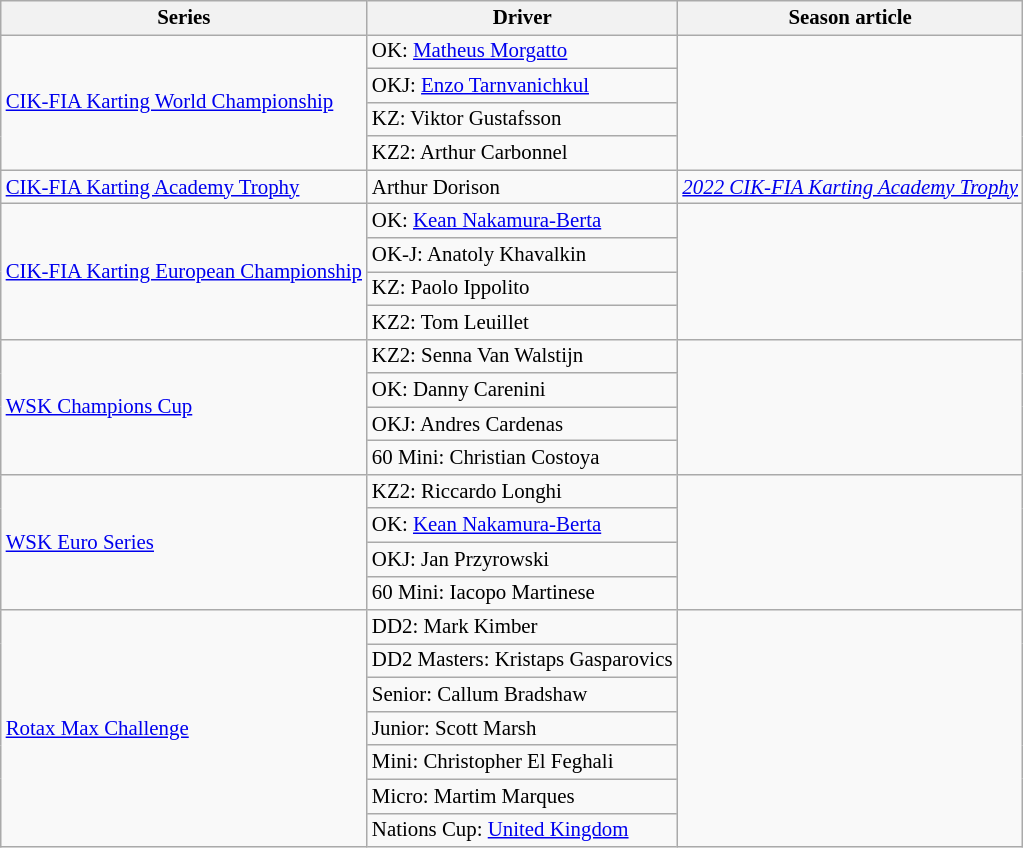<table class="wikitable" style="font-size: 87%;">
<tr>
<th>Series</th>
<th>Driver</th>
<th>Season article</th>
</tr>
<tr>
<td rowspan=4><a href='#'>CIK-FIA Karting World Championship</a></td>
<td>OK:  <a href='#'>Matheus Morgatto</a></td>
<td rowspan=4></td>
</tr>
<tr>
<td>OKJ:  <a href='#'>Enzo Tarnvanichkul</a></td>
</tr>
<tr>
<td>KZ:  Viktor Gustafsson</td>
</tr>
<tr>
<td>KZ2:  Arthur Carbonnel</td>
</tr>
<tr>
<td><a href='#'>CIK-FIA Karting Academy Trophy</a></td>
<td> Arthur Dorison</td>
<td><em><a href='#'>2022 CIK-FIA Karting Academy Trophy</a></em></td>
</tr>
<tr>
<td rowspan=4><a href='#'>CIK-FIA Karting European Championship</a></td>
<td>OK:  <a href='#'>Kean Nakamura-Berta</a></td>
<td rowspan=4></td>
</tr>
<tr>
<td>OK-J:  Anatoly Khavalkin</td>
</tr>
<tr>
<td>KZ:  Paolo Ippolito</td>
</tr>
<tr>
<td>KZ2:  Tom Leuillet</td>
</tr>
<tr>
<td rowspan=4><a href='#'>WSK Champions Cup</a></td>
<td>KZ2:  Senna Van Walstijn</td>
<td rowspan=4></td>
</tr>
<tr>
<td>OK:  Danny Carenini</td>
</tr>
<tr>
<td>OKJ:  Andres Cardenas</td>
</tr>
<tr>
<td>60 Mini:  Christian Costoya</td>
</tr>
<tr>
<td rowspan=4><a href='#'>WSK Euro Series</a></td>
<td>KZ2:  Riccardo Longhi</td>
<td rowspan=4></td>
</tr>
<tr>
<td>OK:  <a href='#'>Kean Nakamura-Berta</a></td>
</tr>
<tr>
<td>OKJ:  Jan Przyrowski</td>
</tr>
<tr>
<td>60 Mini:  Iacopo Martinese</td>
</tr>
<tr>
<td rowspan=7><a href='#'>Rotax Max Challenge</a></td>
<td>DD2:  Mark Kimber</td>
<td rowspan=7></td>
</tr>
<tr>
<td>DD2 Masters:  Kristaps Gasparovics</td>
</tr>
<tr>
<td>Senior:  Callum Bradshaw</td>
</tr>
<tr>
<td>Junior:  Scott Marsh</td>
</tr>
<tr>
<td>Mini:  Christopher El Feghali</td>
</tr>
<tr>
<td>Micro:  Martim Marques</td>
</tr>
<tr>
<td>Nations Cup:  <a href='#'>United Kingdom</a></td>
</tr>
</table>
